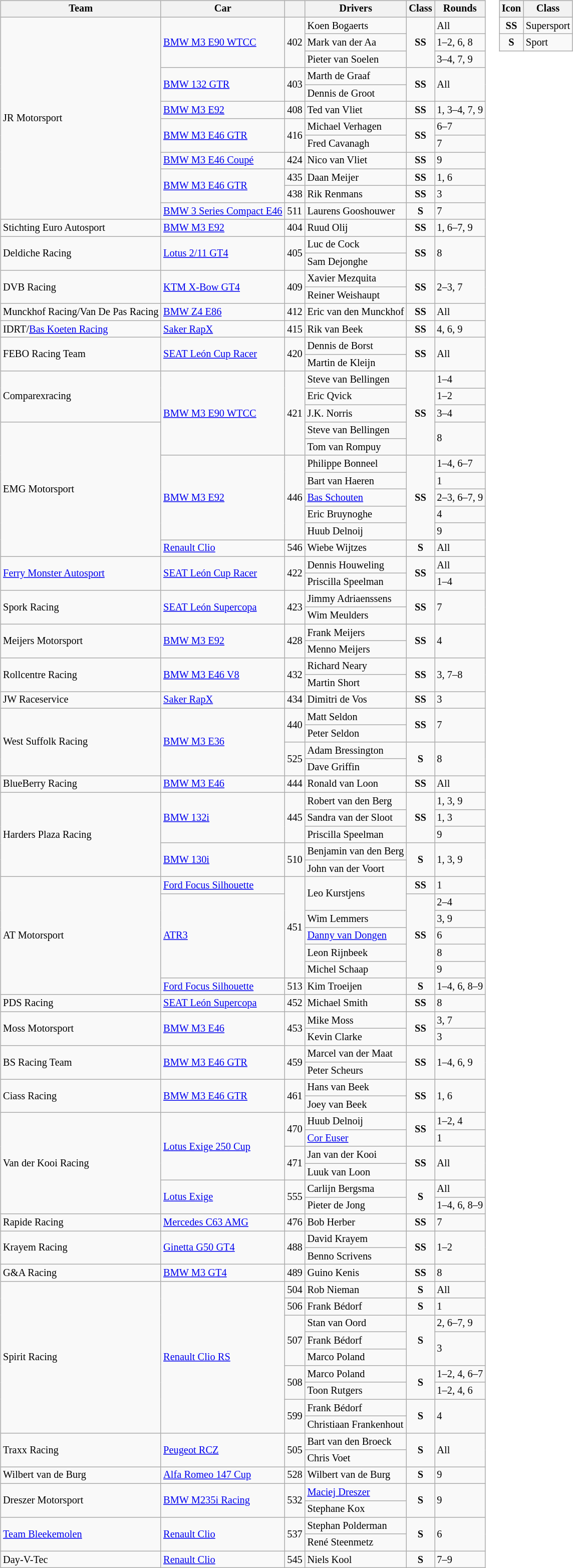<table>
<tr>
<td><br><table class="wikitable" style="font-size: 85%;">
<tr>
<th>Team</th>
<th>Car</th>
<th></th>
<th>Drivers</th>
<th>Class</th>
<th>Rounds</th>
</tr>
<tr>
<td rowspan=12> JR Motorsport</td>
<td rowspan=3><a href='#'>BMW M3 E90 WTCC</a></td>
<td rowspan=3>402</td>
<td> Koen Bogaerts</td>
<td rowspan=3 align=center><strong><span>SS</span></strong></td>
<td>All</td>
</tr>
<tr>
<td> Mark van der Aa</td>
<td>1–2, 6, 8</td>
</tr>
<tr>
<td> Pieter van Soelen</td>
<td>3–4, 7, 9</td>
</tr>
<tr>
<td rowspan=2><a href='#'>BMW 132 GTR</a></td>
<td rowspan=2>403</td>
<td> Marth de Graaf</td>
<td rowspan=2 align=center><strong><span>SS</span></strong></td>
<td rowspan=2>All</td>
</tr>
<tr>
<td> Dennis de Groot</td>
</tr>
<tr>
<td><a href='#'>BMW M3 E92</a></td>
<td>408</td>
<td> Ted van Vliet</td>
<td align=center><strong><span>SS</span></strong></td>
<td>1, 3–4, 7, 9</td>
</tr>
<tr>
<td rowspan=2><a href='#'>BMW M3 E46 GTR</a></td>
<td rowspan=2>416</td>
<td> Michael Verhagen</td>
<td rowspan=2 align=center><strong><span>SS</span></strong></td>
<td>6–7</td>
</tr>
<tr>
<td> Fred Cavanagh</td>
<td>7</td>
</tr>
<tr>
<td><a href='#'>BMW M3 E46 Coupé</a></td>
<td>424</td>
<td> Nico van Vliet</td>
<td align=center><strong><span>SS</span></strong></td>
<td>9</td>
</tr>
<tr>
<td rowspan=2><a href='#'>BMW M3 E46 GTR</a></td>
<td>435</td>
<td> Daan Meijer</td>
<td align=center><strong><span>SS</span></strong></td>
<td>1, 6</td>
</tr>
<tr>
<td>438</td>
<td> Rik Renmans</td>
<td align=center><strong><span>SS</span></strong></td>
<td>3</td>
</tr>
<tr>
<td><a href='#'>BMW 3 Series Compact E46</a></td>
<td>511</td>
<td> Laurens Gooshouwer</td>
<td align=center><strong><span>S</span></strong></td>
<td>7</td>
</tr>
<tr>
<td> Stichting Euro Autosport</td>
<td><a href='#'>BMW M3 E92</a></td>
<td>404</td>
<td> Ruud Olij</td>
<td align=center><strong><span>SS</span></strong></td>
<td>1, 6–7, 9</td>
</tr>
<tr>
<td rowspan=2> Deldiche Racing</td>
<td rowspan=2><a href='#'>Lotus 2/11 GT4</a></td>
<td rowspan=2>405</td>
<td> Luc de Cock</td>
<td rowspan=2 align=center><strong><span>SS</span></strong></td>
<td rowspan=2>8</td>
</tr>
<tr>
<td> Sam Dejonghe</td>
</tr>
<tr>
<td rowspan=2> DVB Racing</td>
<td rowspan=2><a href='#'>KTM X-Bow GT4</a></td>
<td rowspan=2>409</td>
<td> Xavier Mezquita</td>
<td rowspan=2 align=center><strong><span>SS</span></strong></td>
<td rowspan=2>2–3, 7</td>
</tr>
<tr>
<td> Reiner Weishaupt</td>
</tr>
<tr>
<td> Munckhof Racing/Van De Pas Racing</td>
<td><a href='#'>BMW Z4 E86</a></td>
<td>412</td>
<td> Eric van den Munckhof</td>
<td align=center><strong><span>SS</span></strong></td>
<td>All</td>
</tr>
<tr>
<td> IDRT/<a href='#'>Bas Koeten Racing</a></td>
<td><a href='#'>Saker RapX</a></td>
<td>415</td>
<td> Rik van Beek</td>
<td align=center><strong><span>SS</span></strong></td>
<td>4, 6, 9</td>
</tr>
<tr>
<td rowspan=2> FEBO Racing Team</td>
<td rowspan=2><a href='#'>SEAT León Cup Racer</a></td>
<td rowspan=2>420</td>
<td> Dennis de Borst</td>
<td rowspan=2 align=center><strong><span>SS</span></strong></td>
<td rowspan=2>All</td>
</tr>
<tr>
<td> Martin de Kleijn</td>
</tr>
<tr>
<td rowspan=3> Comparexracing</td>
<td rowspan=5><a href='#'>BMW M3 E90 WTCC</a></td>
<td rowspan=5>421</td>
<td> Steve van Bellingen</td>
<td rowspan=5 align=center><strong><span>SS</span></strong></td>
<td>1–4</td>
</tr>
<tr>
<td> Eric Qvick</td>
<td>1–2</td>
</tr>
<tr>
<td> J.K. Norris</td>
<td>3–4</td>
</tr>
<tr>
<td rowspan=8> EMG Motorsport</td>
<td> Steve van Bellingen</td>
<td rowspan=2>8</td>
</tr>
<tr>
<td> Tom van Rompuy</td>
</tr>
<tr>
<td rowspan=5><a href='#'>BMW M3 E92</a></td>
<td rowspan=5>446</td>
<td> Philippe Bonneel</td>
<td rowspan=5 align=center><strong><span>SS</span></strong></td>
<td>1–4, 6–7</td>
</tr>
<tr>
<td> Bart van Haeren</td>
<td>1</td>
</tr>
<tr>
<td> <a href='#'>Bas Schouten</a></td>
<td>2–3, 6–7, 9</td>
</tr>
<tr>
<td> Eric Bruynoghe</td>
<td>4</td>
</tr>
<tr>
<td> Huub Delnoij</td>
<td>9</td>
</tr>
<tr>
<td><a href='#'>Renault Clio</a></td>
<td>546</td>
<td> Wiebe Wijtzes</td>
<td align=center><strong><span>S</span></strong></td>
<td>All</td>
</tr>
<tr>
<td rowspan=2> <a href='#'>Ferry Monster Autosport</a></td>
<td rowspan=2><a href='#'>SEAT León Cup Racer</a></td>
<td rowspan=2>422</td>
<td> Dennis Houweling</td>
<td rowspan=2 align=center><strong><span>SS</span></strong></td>
<td>All</td>
</tr>
<tr>
<td> Priscilla Speelman</td>
<td>1–4</td>
</tr>
<tr>
<td rowspan=2> Spork Racing</td>
<td rowspan=2><a href='#'>SEAT León Supercopa</a></td>
<td rowspan=2>423</td>
<td> Jimmy Adriaenssens</td>
<td rowspan=2 align=center><strong><span>SS</span></strong></td>
<td rowspan=2>7</td>
</tr>
<tr>
<td> Wim Meulders</td>
</tr>
<tr>
<td rowspan=2> Meijers Motorsport</td>
<td rowspan=2><a href='#'>BMW M3 E92</a></td>
<td rowspan=2>428</td>
<td> Frank Meijers</td>
<td rowspan=2 align=center><strong><span>SS</span></strong></td>
<td rowspan=2>4</td>
</tr>
<tr>
<td> Menno Meijers</td>
</tr>
<tr>
<td rowspan=2> Rollcentre Racing</td>
<td rowspan=2><a href='#'>BMW M3 E46 V8</a></td>
<td rowspan=2>432</td>
<td> Richard Neary</td>
<td rowspan=2 align=center><strong><span>SS</span></strong></td>
<td rowspan=2>3, 7–8</td>
</tr>
<tr>
<td> Martin Short</td>
</tr>
<tr>
<td> JW Raceservice</td>
<td><a href='#'>Saker RapX</a></td>
<td>434</td>
<td> Dimitri de Vos</td>
<td align=center><strong><span>SS</span></strong></td>
<td>3</td>
</tr>
<tr>
<td rowspan=4> West Suffolk Racing</td>
<td rowspan=4><a href='#'>BMW M3 E36</a></td>
<td rowspan=2>440</td>
<td> Matt Seldon</td>
<td rowspan=2 align=center><strong><span>SS</span></strong></td>
<td rowspan=2>7</td>
</tr>
<tr>
<td> Peter Seldon</td>
</tr>
<tr>
<td rowspan=2>525</td>
<td> Adam Bressington</td>
<td rowspan=2 align=center><strong><span>S</span></strong></td>
<td rowspan=2>8</td>
</tr>
<tr>
<td> Dave Griffin</td>
</tr>
<tr>
<td> BlueBerry Racing</td>
<td><a href='#'>BMW M3 E46</a></td>
<td>444</td>
<td> Ronald van Loon</td>
<td align=center><strong><span>SS</span></strong></td>
<td>All</td>
</tr>
<tr>
<td rowspan=5> Harders Plaza Racing</td>
<td rowspan=3><a href='#'>BMW 132i</a></td>
<td rowspan=3>445</td>
<td> Robert van den Berg</td>
<td rowspan=3 align=center><strong><span>SS</span></strong></td>
<td>1, 3, 9</td>
</tr>
<tr>
<td> Sandra van der Sloot</td>
<td>1, 3</td>
</tr>
<tr>
<td> Priscilla Speelman</td>
<td>9</td>
</tr>
<tr>
<td rowspan=2><a href='#'>BMW 130i</a></td>
<td rowspan=2>510</td>
<td> Benjamin van den Berg</td>
<td rowspan=2 align=center><strong><span>S</span></strong></td>
<td rowspan=2>1, 3, 9</td>
</tr>
<tr>
<td> John van der Voort</td>
</tr>
<tr>
<td rowspan=7> AT Motorsport</td>
<td><a href='#'>Ford Focus Silhouette</a></td>
<td rowspan=6>451</td>
<td rowspan=2> Leo Kurstjens</td>
<td align=center><strong><span>SS</span></strong></td>
<td>1</td>
</tr>
<tr>
<td rowspan=5><a href='#'>ATR3</a></td>
<td rowspan=5 align=center><strong><span>SS</span></strong></td>
<td>2–4</td>
</tr>
<tr>
<td> Wim Lemmers</td>
<td>3, 9</td>
</tr>
<tr>
<td> <a href='#'>Danny van Dongen</a></td>
<td>6</td>
</tr>
<tr>
<td> Leon Rijnbeek</td>
<td>8</td>
</tr>
<tr>
<td> Michel Schaap</td>
<td>9</td>
</tr>
<tr>
<td><a href='#'>Ford Focus Silhouette</a></td>
<td>513</td>
<td> Kim Troeijen</td>
<td align=center><strong><span>S</span></strong></td>
<td>1–4, 6, 8–9</td>
</tr>
<tr>
<td> PDS Racing</td>
<td><a href='#'>SEAT León Supercopa</a></td>
<td>452</td>
<td> Michael Smith</td>
<td align=center><strong><span>SS</span></strong></td>
<td>8</td>
</tr>
<tr>
<td rowspan=2> Moss Motorsport</td>
<td rowspan=2><a href='#'>BMW M3 E46</a></td>
<td rowspan=2>453</td>
<td> Mike Moss</td>
<td rowspan=2 align=center><strong><span>SS</span></strong></td>
<td>3, 7</td>
</tr>
<tr>
<td> Kevin Clarke</td>
<td>3</td>
</tr>
<tr>
<td rowspan=2> BS Racing Team</td>
<td rowspan=2><a href='#'>BMW M3 E46 GTR</a></td>
<td rowspan=2>459</td>
<td> Marcel van der Maat</td>
<td rowspan=2 align=center><strong><span>SS</span></strong></td>
<td rowspan=2>1–4, 6, 9</td>
</tr>
<tr>
<td> Peter Scheurs</td>
</tr>
<tr>
<td rowspan=2> Ciass Racing</td>
<td rowspan=2><a href='#'>BMW M3 E46 GTR</a></td>
<td rowspan=2>461</td>
<td> Hans van Beek</td>
<td rowspan=2 align=center><strong><span>SS</span></strong></td>
<td rowspan=2>1, 6</td>
</tr>
<tr>
<td> Joey van Beek</td>
</tr>
<tr>
<td rowspan=6> Van der Kooi Racing</td>
<td rowspan=4><a href='#'>Lotus Exige 250 Cup</a></td>
<td rowspan=2>470</td>
<td> Huub Delnoij</td>
<td rowspan=2 align=center><strong><span>SS</span></strong></td>
<td>1–2, 4</td>
</tr>
<tr>
<td> <a href='#'>Cor Euser</a></td>
<td>1</td>
</tr>
<tr>
<td rowspan=2>471</td>
<td> Jan van der Kooi</td>
<td rowspan=2 align=center><strong><span>SS</span></strong></td>
<td rowspan=2>All</td>
</tr>
<tr>
<td> Luuk van Loon</td>
</tr>
<tr>
<td rowspan=2><a href='#'>Lotus Exige</a></td>
<td rowspan=2>555</td>
<td> Carlijn Bergsma</td>
<td rowspan=2 align=center><strong><span>S</span></strong></td>
<td>All</td>
</tr>
<tr>
<td> Pieter de Jong</td>
<td>1–4, 6, 8–9</td>
</tr>
<tr>
<td> Rapide Racing</td>
<td><a href='#'>Mercedes C63 AMG</a></td>
<td>476</td>
<td> Bob Herber</td>
<td align=center><strong><span>SS</span></strong></td>
<td>7</td>
</tr>
<tr>
<td rowspan=2> Krayem Racing</td>
<td rowspan=2><a href='#'>Ginetta G50 GT4</a></td>
<td rowspan=2>488</td>
<td> David Krayem</td>
<td rowspan=2 align=center><strong><span>SS</span></strong></td>
<td rowspan=2>1–2</td>
</tr>
<tr>
<td> Benno Scrivens</td>
</tr>
<tr>
<td> G&A Racing</td>
<td><a href='#'>BMW M3 GT4</a></td>
<td>489</td>
<td> Guino Kenis</td>
<td align=center><strong><span>SS</span></strong></td>
<td>8</td>
</tr>
<tr>
<td rowspan=9> Spirit Racing</td>
<td rowspan=9><a href='#'>Renault Clio RS</a></td>
<td>504</td>
<td> Rob Nieman</td>
<td align=center><strong><span>S</span></strong></td>
<td>All</td>
</tr>
<tr>
<td>506</td>
<td> Frank Bédorf</td>
<td align=center><strong><span>S</span></strong></td>
<td>1</td>
</tr>
<tr>
<td rowspan=3>507</td>
<td> Stan van Oord</td>
<td rowspan=3 align=center><strong><span>S</span></strong></td>
<td>2, 6–7, 9</td>
</tr>
<tr>
<td> Frank Bédorf</td>
<td rowspan=2>3</td>
</tr>
<tr>
<td> Marco Poland</td>
</tr>
<tr>
<td rowspan=2>508</td>
<td> Marco Poland</td>
<td rowspan=2 align=center><strong><span>S</span></strong></td>
<td>1–2, 4, 6–7</td>
</tr>
<tr>
<td> Toon Rutgers</td>
<td>1–2, 4, 6</td>
</tr>
<tr>
<td rowspan=2>599</td>
<td> Frank Bédorf</td>
<td rowspan=2 align=center><strong><span>S</span></strong></td>
<td rowspan=2>4</td>
</tr>
<tr>
<td> Christiaan Frankenhout</td>
</tr>
<tr>
<td rowspan=2> Traxx Racing</td>
<td rowspan=2><a href='#'>Peugeot RCZ</a></td>
<td rowspan=2>505</td>
<td> Bart van den Broeck</td>
<td rowspan=2 align=center><strong><span>S</span></strong></td>
<td rowspan=2>All</td>
</tr>
<tr>
<td> Chris Voet</td>
</tr>
<tr>
<td> Wilbert van de Burg</td>
<td><a href='#'>Alfa Romeo 147 Cup</a></td>
<td>528</td>
<td> Wilbert van de Burg</td>
<td align=center><strong><span>S</span></strong></td>
<td>9</td>
</tr>
<tr>
<td rowspan=2> Dreszer Motorsport</td>
<td rowspan=2><a href='#'>BMW M235i Racing</a></td>
<td rowspan=2>532</td>
<td> <a href='#'>Maciej Dreszer</a></td>
<td rowspan=2 align=center><strong><span>S</span></strong></td>
<td rowspan=2>9</td>
</tr>
<tr>
<td> Stephane Kox</td>
</tr>
<tr>
<td rowspan=2> <a href='#'>Team Bleekemolen</a></td>
<td rowspan=2><a href='#'>Renault Clio</a></td>
<td rowspan=2>537</td>
<td> Stephan Polderman</td>
<td rowspan=2 align=center><strong><span>S</span></strong></td>
<td rowspan=2>6</td>
</tr>
<tr>
<td> René Steenmetz</td>
</tr>
<tr>
<td>Day-V-Tec</td>
<td><a href='#'>Renault Clio</a></td>
<td>545</td>
<td> Niels Kool</td>
<td align=center><strong><span>S</span></strong></td>
<td>7–9</td>
</tr>
</table>
</td>
<td valign="top"><br><table class="wikitable" style="font-size: 85%;">
<tr>
<th>Icon</th>
<th>Class</th>
</tr>
<tr>
<td align=center><strong><span>SS</span></strong></td>
<td>Supersport</td>
</tr>
<tr>
<td align=center><strong><span>S</span></strong></td>
<td>Sport</td>
</tr>
</table>
</td>
</tr>
</table>
